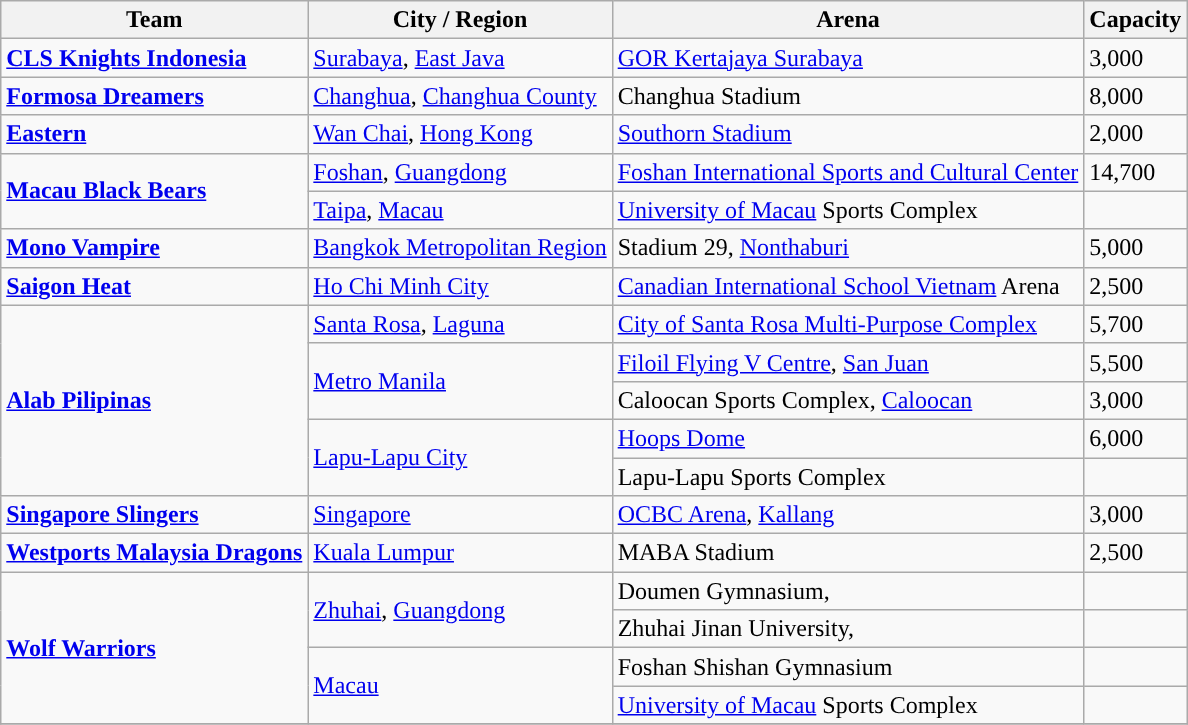<table class="wikitable">
<tr>
<th>Team</th>
<th>City / Region</th>
<th>Arena</th>
<th>Capacity</th>
</tr>
<tr>
<td> <strong><a href='#'>CLS Knights Indonesia</a></strong></td>
<td><a href='#'>Surabaya</a>, <a href='#'>East Java</a></td>
<td><a href='#'>GOR Kertajaya Surabaya</a></td>
<td>3,000</td>
</tr>
<tr>
<td> <strong><a href='#'>Formosa Dreamers</a></strong></td>
<td><a href='#'>Changhua</a>, <a href='#'>Changhua County</a></td>
<td>Changhua Stadium</td>
<td>8,000</td>
</tr>
<tr>
<td> <strong><a href='#'>Eastern</a></strong></td>
<td><a href='#'>Wan Chai</a>, <a href='#'>Hong Kong</a></td>
<td><a href='#'>Southorn Stadium</a></td>
<td>2,000</td>
</tr>
<tr>
<td rowspan="2"> <strong><a href='#'>Macau Black Bears</a></strong></td>
<td><a href='#'>Foshan</a>, <a href='#'>Guangdong</a></td>
<td><a href='#'>Foshan International Sports and Cultural Center</a></td>
<td>14,700</td>
</tr>
<tr>
<td><a href='#'>Taipa</a>, <a href='#'>Macau</a></td>
<td><a href='#'>University of Macau</a> Sports Complex</td>
<td></td>
</tr>
<tr>
<td> <strong><a href='#'>Mono Vampire</a></strong></td>
<td><a href='#'>Bangkok Metropolitan Region</a></td>
<td>Stadium 29, <a href='#'>Nonthaburi</a></td>
<td>5,000</td>
</tr>
<tr>
<td> <strong><a href='#'>Saigon Heat</a></strong></td>
<td><a href='#'>Ho Chi Minh City</a></td>
<td><a href='#'>Canadian International School Vietnam</a> Arena</td>
<td>2,500</td>
</tr>
<tr>
<td rowspan="5"> <strong><a href='#'>Alab Pilipinas</a></strong></td>
<td><a href='#'>Santa Rosa</a>, <a href='#'>Laguna</a></td>
<td><a href='#'>City of Santa Rosa Multi-Purpose Complex</a></td>
<td>5,700</td>
</tr>
<tr>
<td rowspan="2"><a href='#'>Metro Manila</a></td>
<td><a href='#'>Filoil Flying V Centre</a>, <a href='#'>San Juan</a></td>
<td>5,500</td>
</tr>
<tr>
<td>Caloocan Sports Complex, <a href='#'>Caloocan</a></td>
<td>3,000</td>
</tr>
<tr>
<td rowspan="2"><a href='#'>Lapu-Lapu City</a></td>
<td><a href='#'>Hoops Dome</a></td>
<td>6,000</td>
</tr>
<tr>
<td>Lapu-Lapu Sports Complex</td>
<td></td>
</tr>
<tr>
<td>  <strong><a href='#'>Singapore Slingers</a></strong></td>
<td><a href='#'>Singapore</a></td>
<td><a href='#'>OCBC Arena</a>, <a href='#'>Kallang</a></td>
<td>3,000</td>
</tr>
<tr>
<td> <strong><a href='#'>Westports Malaysia Dragons</a></strong></td>
<td><a href='#'>Kuala Lumpur</a></td>
<td>MABA Stadium</td>
<td>2,500</td>
</tr>
<tr>
<td rowspan="4"> <strong><a href='#'>Wolf Warriors</a></strong></td>
<td rowspan="2"><a href='#'>Zhuhai</a>, <a href='#'>Guangdong</a></td>
<td>Doumen Gymnasium,</td>
<td></td>
</tr>
<tr>
<td>Zhuhai Jinan University,</td>
<td></td>
</tr>
<tr>
<td rowspan="2"><a href='#'>Macau</a></td>
<td>Foshan Shishan Gymnasium</td>
<td></td>
</tr>
<tr>
<td><a href='#'>University of Macau</a> Sports Complex</td>
<td></td>
</tr>
<tr>
</tr>
</table>
